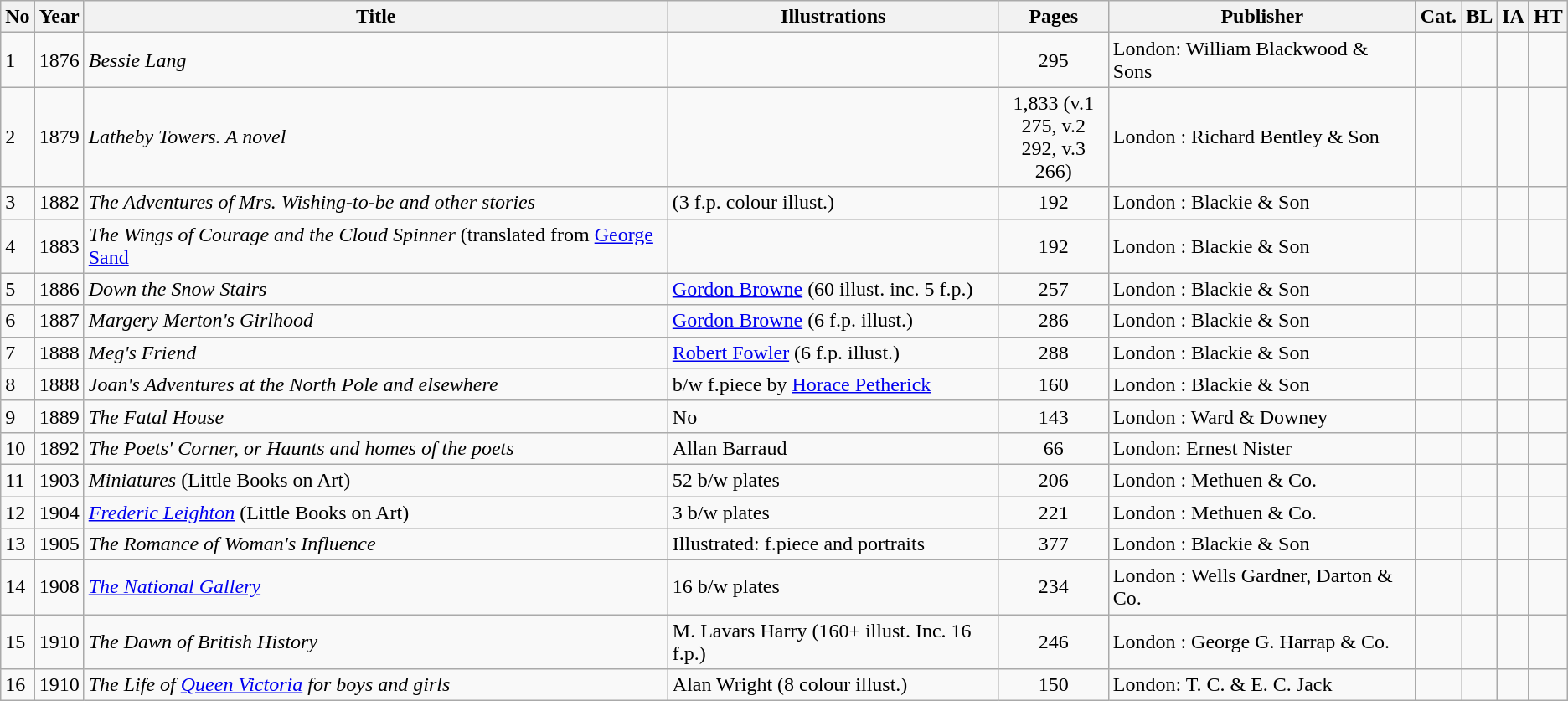<table class="wikitable sortable">
<tr>
<th>No</th>
<th>Year</th>
<th>Title</th>
<th>Illustrations</th>
<th style="width: 7%;">Pages</th>
<th>Publisher</th>
<th>Cat.</th>
<th>BL</th>
<th>IA</th>
<th>HT</th>
</tr>
<tr>
<td>1</td>
<td style="text-align: center;">1876</td>
<td><em>Bessie Lang</em></td>
<td></td>
<td style="text-align: center;">295</td>
<td>London: William Blackwood & Sons</td>
<td></td>
<td></td>
<td></td>
<td></td>
</tr>
<tr>
<td>2</td>
<td style="text-align: center;">1879</td>
<td><em>Latheby Towers. A novel</em></td>
<td></td>
<td style="text-align: center;">1,833 (v.1 275, v.2 292, v.3 266)</td>
<td>London : Richard Bentley & Son</td>
<td></td>
<td></td>
<td></td>
<td></td>
</tr>
<tr>
<td>3</td>
<td style="text-align: center;">1882</td>
<td><em>The Adventures of Mrs. Wishing-to-be and other stories</em></td>
<td>(3 f.p. colour illust.)</td>
<td style="text-align: center;">192</td>
<td>London : Blackie & Son</td>
<td></td>
<td></td>
<td></td>
<td></td>
</tr>
<tr>
<td>4</td>
<td style="text-align: center;">1883</td>
<td><em>The Wings of Courage and the Cloud Spinner</em> (translated from <a href='#'>George Sand</a></td>
<td></td>
<td style="text-align: center;">192</td>
<td>London : Blackie & Son</td>
<td></td>
<td></td>
<td></td>
<td></td>
</tr>
<tr>
<td>5</td>
<td style="text-align: center;">1886</td>
<td><em>Down the Snow Stairs</em></td>
<td><a href='#'>Gordon Browne</a> (60 illust. inc. 5 f.p.)</td>
<td style="text-align: center;">257</td>
<td>London : Blackie & Son</td>
<td></td>
<td></td>
<td></td>
<td></td>
</tr>
<tr>
<td>6</td>
<td style="text-align: center;">1887</td>
<td><em>Margery Merton's Girlhood</em></td>
<td><a href='#'>Gordon Browne</a> (6 f.p. illust.)</td>
<td style="text-align: center;">286</td>
<td>London : Blackie & Son</td>
<td></td>
<td></td>
<td></td>
<td></td>
</tr>
<tr>
<td>7</td>
<td style="text-align: center;">1888</td>
<td><em>Meg's Friend</em></td>
<td><a href='#'>Robert Fowler</a> (6 f.p. illust.)</td>
<td style="text-align: center;">288</td>
<td>London : Blackie & Son</td>
<td></td>
<td></td>
<td></td>
<td></td>
</tr>
<tr>
<td>8</td>
<td style="text-align: center;">1888</td>
<td><em>Joan's Adventures at the North Pole and elsewhere</em></td>
<td>b/w f.piece by <a href='#'>Horace Petherick</a></td>
<td style="text-align: center;">160</td>
<td>London : Blackie & Son</td>
<td></td>
<td></td>
<td></td>
<td></td>
</tr>
<tr>
<td>9</td>
<td style="text-align: center;">1889</td>
<td><em>The Fatal House</em></td>
<td>No</td>
<td style="text-align: center;">143</td>
<td>London : Ward & Downey</td>
<td></td>
<td></td>
<td></td>
<td></td>
</tr>
<tr>
<td>10</td>
<td style="text-align: center;">1892</td>
<td><em>The Poets' Corner, or Haunts and homes of the poets</em></td>
<td>Allan Barraud</td>
<td style="text-align: center;">66</td>
<td>London: Ernest Nister</td>
<td></td>
<td></td>
<td></td>
<td></td>
</tr>
<tr>
<td>11</td>
<td style="text-align: center;">1903</td>
<td><em>Miniatures</em> (Little Books on Art)</td>
<td>52 b/w plates</td>
<td style="text-align: center;">206</td>
<td>London : Methuen & Co.</td>
<td></td>
<td></td>
<td></td>
<td></td>
</tr>
<tr>
<td>12</td>
<td style="text-align: center;">1904</td>
<td><em><a href='#'>Frederic Leighton</a></em> (Little Books on Art)</td>
<td>3 b/w plates</td>
<td style="text-align: center;">221</td>
<td>London : Methuen & Co.</td>
<td></td>
<td></td>
<td></td>
<td></td>
</tr>
<tr>
<td>13</td>
<td style="text-align: center;">1905</td>
<td><em>The Romance of Woman's Influence</em></td>
<td>Illustrated: f.piece and portraits</td>
<td style="text-align: center;">377</td>
<td>London : Blackie & Son</td>
<td></td>
<td></td>
<td></td>
<td></td>
</tr>
<tr>
<td>14</td>
<td style="text-align: center;">1908</td>
<td><em><a href='#'>The National Gallery</a></em></td>
<td>16 b/w plates</td>
<td style="text-align: center;">234</td>
<td>London : Wells Gardner, Darton & Co.</td>
<td></td>
<td></td>
<td></td>
<td></td>
</tr>
<tr>
<td>15</td>
<td style="text-align: center;">1910</td>
<td><em>The Dawn of British History</em></td>
<td>M. Lavars Harry (160+ illust. Inc. 16 f.p.)</td>
<td style="text-align: center;">246</td>
<td>London : George G. Harrap & Co.</td>
<td></td>
<td></td>
<td></td>
<td></td>
</tr>
<tr>
<td>16</td>
<td style="text-align: center;">1910</td>
<td><em>The Life of <a href='#'>Queen Victoria</a> for boys and girls</em></td>
<td>Alan Wright (8 colour illust.)</td>
<td style="text-align: center;">150</td>
<td>London: T. C. & E. C. Jack</td>
<td></td>
<td></td>
<td></td>
<td></td>
</tr>
</table>
